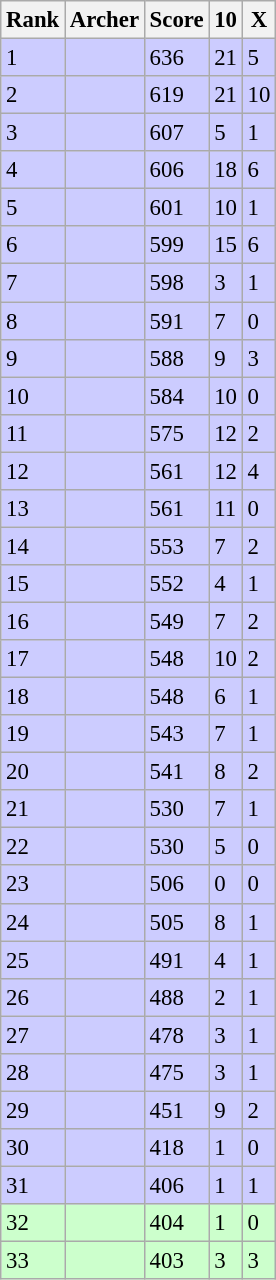<table class="wikitable sortable" style="font-size:95%; text-align:left;">
<tr>
<th>Rank</th>
<th>Archer</th>
<th>Score</th>
<th>10</th>
<th>X</th>
</tr>
<tr style="background:#ccccff;">
<td>1</td>
<td></td>
<td>636</td>
<td>21</td>
<td>5</td>
</tr>
<tr style="background:#ccccff;">
<td>2</td>
<td></td>
<td>619</td>
<td>21</td>
<td>10</td>
</tr>
<tr style="background:#ccccff;">
<td>3</td>
<td></td>
<td>607</td>
<td>5</td>
<td>1</td>
</tr>
<tr style="background:#ccccff;">
<td>4</td>
<td></td>
<td>606</td>
<td>18</td>
<td>6</td>
</tr>
<tr style="background:#ccccff;">
<td>5</td>
<td></td>
<td>601</td>
<td>10</td>
<td>1</td>
</tr>
<tr style="background:#ccccff;">
<td>6</td>
<td></td>
<td>599</td>
<td>15</td>
<td>6</td>
</tr>
<tr style="background:#ccccff;">
<td>7</td>
<td></td>
<td>598</td>
<td>3</td>
<td>1</td>
</tr>
<tr style="background:#ccccff;">
<td>8</td>
<td></td>
<td>591</td>
<td>7</td>
<td>0</td>
</tr>
<tr style="background:#ccccff;">
<td>9</td>
<td></td>
<td>588</td>
<td>9</td>
<td>3</td>
</tr>
<tr style="background:#ccccff;">
<td>10</td>
<td></td>
<td>584</td>
<td>10</td>
<td>0</td>
</tr>
<tr style="background:#ccccff;">
<td>11</td>
<td></td>
<td>575</td>
<td>12</td>
<td>2</td>
</tr>
<tr style="background:#ccccff;">
<td>12</td>
<td></td>
<td>561</td>
<td>12</td>
<td>4</td>
</tr>
<tr style="background:#ccccff;">
<td>13</td>
<td></td>
<td>561</td>
<td>11</td>
<td>0</td>
</tr>
<tr style="background:#ccccff;">
<td>14</td>
<td></td>
<td>553</td>
<td>7</td>
<td>2</td>
</tr>
<tr style="background:#ccccff;">
<td>15</td>
<td></td>
<td>552</td>
<td>4</td>
<td>1</td>
</tr>
<tr style="background:#ccccff;">
<td>16</td>
<td></td>
<td>549</td>
<td>7</td>
<td>2</td>
</tr>
<tr style="background:#ccccff;">
<td>17</td>
<td></td>
<td>548</td>
<td>10</td>
<td>2</td>
</tr>
<tr style="background:#ccccff;">
<td>18</td>
<td></td>
<td>548</td>
<td>6</td>
<td>1</td>
</tr>
<tr style="background:#ccccff;">
<td>19</td>
<td></td>
<td>543</td>
<td>7</td>
<td>1</td>
</tr>
<tr style="background:#ccccff;">
<td>20</td>
<td></td>
<td>541</td>
<td>8</td>
<td>2</td>
</tr>
<tr style="background:#ccccff;">
<td>21</td>
<td></td>
<td>530</td>
<td>7</td>
<td>1</td>
</tr>
<tr style="background:#ccccff;">
<td>22</td>
<td></td>
<td>530</td>
<td>5</td>
<td>0</td>
</tr>
<tr style="background:#ccccff;">
<td>23</td>
<td></td>
<td>506</td>
<td>0</td>
<td>0</td>
</tr>
<tr style="background:#ccccff;">
<td>24</td>
<td></td>
<td>505</td>
<td>8</td>
<td>1</td>
</tr>
<tr style="background:#ccccff;">
<td>25</td>
<td></td>
<td>491</td>
<td>4</td>
<td>1</td>
</tr>
<tr style="background:#ccccff;">
<td>26</td>
<td></td>
<td>488</td>
<td>2</td>
<td>1</td>
</tr>
<tr style="background:#ccccff;">
<td>27</td>
<td></td>
<td>478</td>
<td>3</td>
<td>1</td>
</tr>
<tr style="background:#ccccff;">
<td>28</td>
<td></td>
<td>475</td>
<td>3</td>
<td>1</td>
</tr>
<tr style="background:#ccccff;">
<td>29</td>
<td></td>
<td>451</td>
<td>9</td>
<td>2</td>
</tr>
<tr style="background:#ccccff;">
<td>30</td>
<td></td>
<td>418</td>
<td>1</td>
<td>0</td>
</tr>
<tr style="background:#ccccff;">
<td>31</td>
<td></td>
<td>406</td>
<td>1</td>
<td>1</td>
</tr>
<tr style="background:#ccffcc;">
<td>32</td>
<td></td>
<td>404</td>
<td>1</td>
<td>0</td>
</tr>
<tr style="background:#ccffcc;">
<td>33</td>
<td></td>
<td>403</td>
<td>3</td>
<td>3</td>
</tr>
</table>
